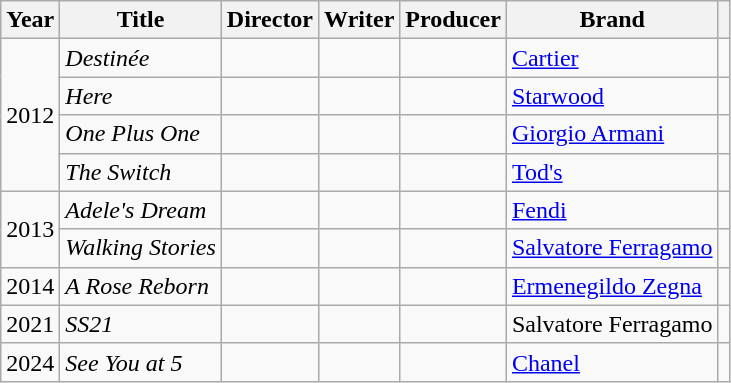<table class="wikitable">
<tr>
<th>Year</th>
<th>Title</th>
<th>Director</th>
<th>Writer</th>
<th>Producer</th>
<th>Brand</th>
<th></th>
</tr>
<tr>
<td rowspan=4>2012</td>
<td><em>Destinée</em></td>
<td></td>
<td></td>
<td></td>
<td><a href='#'>Cartier</a></td>
<td style="text-align:center;"></td>
</tr>
<tr>
<td><em>Here</em></td>
<td></td>
<td></td>
<td></td>
<td><a href='#'>Starwood</a></td>
<td style="text-align:center;"></td>
</tr>
<tr>
<td><em>One Plus One</em></td>
<td></td>
<td></td>
<td></td>
<td><a href='#'>Giorgio Armani</a></td>
<td style="text-align:center;"></td>
</tr>
<tr>
<td><em>The Switch</em></td>
<td></td>
<td></td>
<td></td>
<td><a href='#'>Tod's</a></td>
<td style="text-align:center;"></td>
</tr>
<tr>
<td rowspan=2>2013</td>
<td><em>Adele's Dream</em></td>
<td></td>
<td></td>
<td></td>
<td><a href='#'>Fendi</a></td>
<td style="text-align:center;"></td>
</tr>
<tr>
<td><em>Walking Stories</em></td>
<td></td>
<td></td>
<td></td>
<td><a href='#'>Salvatore Ferragamo</a></td>
<td style="text-align:center;"></td>
</tr>
<tr>
<td>2014</td>
<td><em>A Rose Reborn</em></td>
<td></td>
<td></td>
<td></td>
<td><a href='#'>Ermenegildo Zegna</a></td>
<td style="text-align:center;"></td>
</tr>
<tr>
<td>2021</td>
<td><em>SS21</em></td>
<td></td>
<td></td>
<td></td>
<td>Salvatore Ferragamo</td>
<td style="text-align:center;"></td>
</tr>
<tr>
<td>2024</td>
<td><em>See You at 5</em></td>
<td></td>
<td></td>
<td></td>
<td><a href='#'>Chanel</a></td>
<td style="text-align:center;"></td>
</tr>
</table>
